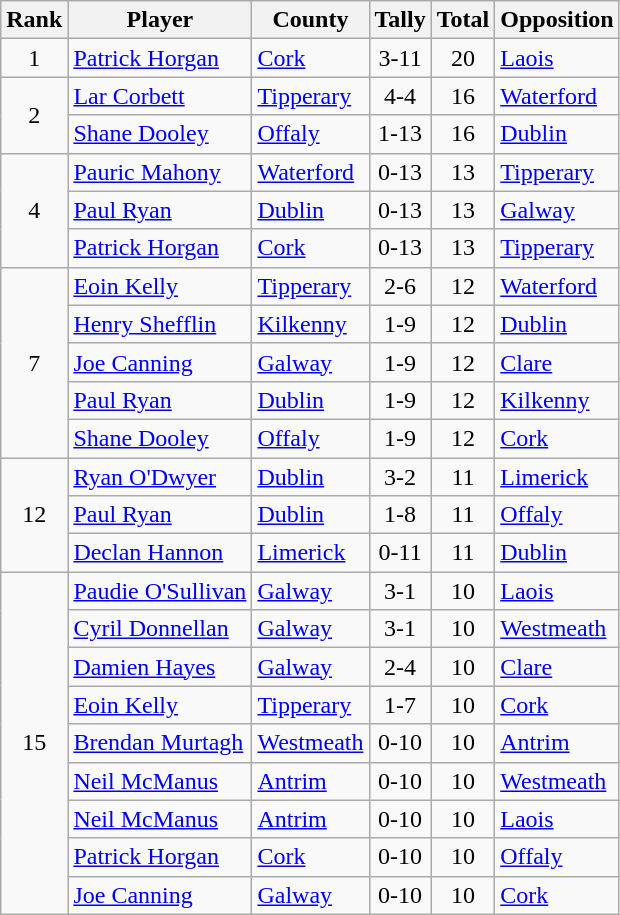<table class="wikitable">
<tr>
<th>Rank</th>
<th>Player</th>
<th>County</th>
<th>Tally</th>
<th>Total</th>
<th>Opposition</th>
</tr>
<tr>
<td rowspan=1 align=center>1</td>
<td><a href='#'>Patrick Horgan</a></td>
<td><a href='#'>Cork</a></td>
<td align=center>3-11</td>
<td align=center>20</td>
<td><a href='#'>Laois</a></td>
</tr>
<tr>
<td rowspan=2 align=center>2</td>
<td><a href='#'>Lar Corbett</a></td>
<td><a href='#'>Tipperary</a></td>
<td align=center>4-4</td>
<td align=center>16</td>
<td><a href='#'>Waterford</a></td>
</tr>
<tr>
<td><a href='#'>Shane Dooley</a></td>
<td><a href='#'>Offaly</a></td>
<td align=center>1-13</td>
<td align=center>16</td>
<td><a href='#'>Dublin</a></td>
</tr>
<tr>
<td rowspan=3 align=center>4</td>
<td><a href='#'>Pauric Mahony</a></td>
<td><a href='#'>Waterford</a></td>
<td align=center>0-13</td>
<td align=center>13</td>
<td><a href='#'>Tipperary</a></td>
</tr>
<tr>
<td><a href='#'>Paul Ryan</a></td>
<td><a href='#'>Dublin</a></td>
<td align=center>0-13</td>
<td align=center>13</td>
<td><a href='#'>Galway</a></td>
</tr>
<tr>
<td><a href='#'>Patrick Horgan</a></td>
<td><a href='#'>Cork</a></td>
<td align=center>0-13</td>
<td align=center>13</td>
<td><a href='#'>Tipperary</a></td>
</tr>
<tr>
<td rowspan=5 align=center>7</td>
<td><a href='#'>Eoin Kelly</a></td>
<td><a href='#'>Tipperary</a></td>
<td align=center>2-6</td>
<td align=center>12</td>
<td><a href='#'>Waterford</a></td>
</tr>
<tr>
<td><a href='#'>Henry Shefflin</a></td>
<td><a href='#'>Kilkenny</a></td>
<td align=center>1-9</td>
<td align=center>12</td>
<td><a href='#'>Dublin</a></td>
</tr>
<tr>
<td><a href='#'>Joe Canning</a></td>
<td><a href='#'>Galway</a></td>
<td align=center>1-9</td>
<td align=center>12</td>
<td><a href='#'>Clare</a></td>
</tr>
<tr>
<td><a href='#'>Paul Ryan</a></td>
<td><a href='#'>Dublin</a></td>
<td align=center>1-9</td>
<td align=center>12</td>
<td><a href='#'>Kilkenny</a></td>
</tr>
<tr>
<td><a href='#'>Shane Dooley</a></td>
<td><a href='#'>Offaly</a></td>
<td align=center>1-9</td>
<td align=center>12</td>
<td><a href='#'>Cork</a></td>
</tr>
<tr>
<td rowspan=3 align=center>12</td>
<td><a href='#'>Ryan O'Dwyer</a></td>
<td><a href='#'>Dublin</a></td>
<td align=center>3-2</td>
<td align=center>11</td>
<td><a href='#'>Limerick</a></td>
</tr>
<tr>
<td><a href='#'>Paul Ryan</a></td>
<td><a href='#'>Dublin</a></td>
<td align=center>1-8</td>
<td align=center>11</td>
<td><a href='#'>Offaly</a></td>
</tr>
<tr>
<td><a href='#'>Declan Hannon</a></td>
<td><a href='#'>Limerick</a></td>
<td align=center>0-11</td>
<td align=center>11</td>
<td><a href='#'>Dublin</a></td>
</tr>
<tr>
<td rowspan=9 align=center>15</td>
<td><a href='#'>Paudie O'Sullivan</a></td>
<td><a href='#'>Galway</a></td>
<td align=center>3-1</td>
<td align=center>10</td>
<td><a href='#'>Laois</a></td>
</tr>
<tr>
<td><a href='#'>Cyril Donnellan</a></td>
<td><a href='#'>Galway</a></td>
<td align=center>3-1</td>
<td align=center>10</td>
<td><a href='#'>Westmeath</a></td>
</tr>
<tr>
<td><a href='#'>Damien Hayes</a></td>
<td><a href='#'>Galway</a></td>
<td align=center>2-4</td>
<td align=center>10</td>
<td><a href='#'>Clare</a></td>
</tr>
<tr>
<td><a href='#'>Eoin Kelly</a></td>
<td><a href='#'>Tipperary</a></td>
<td align=center>1-7</td>
<td align=center>10</td>
<td><a href='#'>Cork</a></td>
</tr>
<tr>
<td><a href='#'>Brendan Murtagh</a></td>
<td><a href='#'>Westmeath</a></td>
<td align=center>0-10</td>
<td align=center>10</td>
<td><a href='#'>Antrim</a></td>
</tr>
<tr>
<td><a href='#'>Neil McManus</a></td>
<td><a href='#'>Antrim</a></td>
<td align=center>0-10</td>
<td align=center>10</td>
<td><a href='#'>Westmeath</a></td>
</tr>
<tr>
<td><a href='#'>Neil McManus</a></td>
<td><a href='#'>Antrim</a></td>
<td align=center>0-10</td>
<td align=center>10</td>
<td><a href='#'>Laois</a></td>
</tr>
<tr>
<td><a href='#'>Patrick Horgan</a></td>
<td><a href='#'>Cork</a></td>
<td align=center>0-10</td>
<td align=center>10</td>
<td><a href='#'>Offaly</a></td>
</tr>
<tr>
<td><a href='#'>Joe Canning</a></td>
<td><a href='#'>Galway</a></td>
<td align=center>0-10</td>
<td align=center>10</td>
<td><a href='#'>Cork</a></td>
</tr>
</table>
